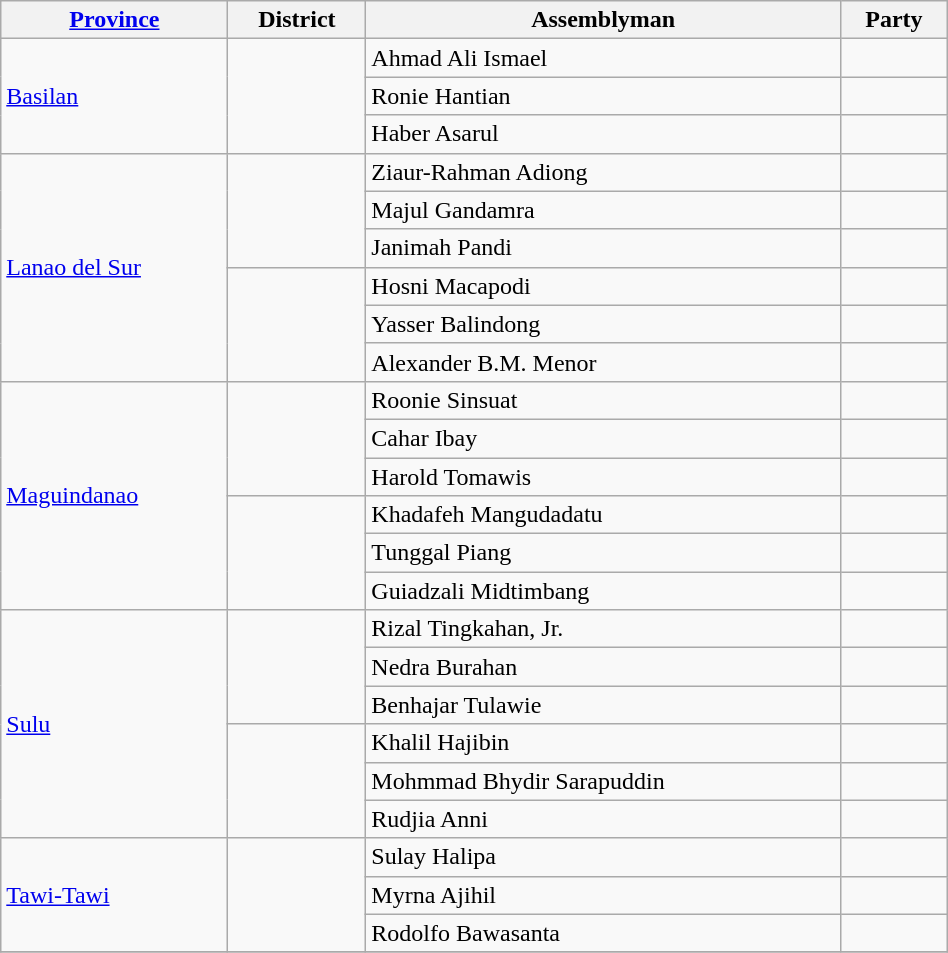<table class="wikitable" width=50%; colspan= 4>
<tr>
<th><a href='#'>Province</a></th>
<th>District</th>
<th>Assemblyman</th>
<th>Party</th>
</tr>
<tr>
<td rowspan=3><a href='#'>Basilan</a></td>
<td rowspan=3></td>
<td>Ahmad Ali Ismael</td>
<td></td>
</tr>
<tr>
<td>Ronie Hantian</td>
<td></td>
</tr>
<tr>
<td>Haber Asarul</td>
<td></td>
</tr>
<tr>
<td rowspan=6><a href='#'>Lanao del Sur</a></td>
<td rowspan=3></td>
<td>Ziaur-Rahman Adiong</td>
<td></td>
</tr>
<tr>
<td>Majul Gandamra</td>
<td></td>
</tr>
<tr>
<td>Janimah Pandi</td>
<td></td>
</tr>
<tr>
<td rowspan=3></td>
<td>Hosni Macapodi</td>
<td></td>
</tr>
<tr>
<td>Yasser Balindong</td>
<td></td>
</tr>
<tr>
<td>Alexander B.M. Menor</td>
<td></td>
</tr>
<tr>
<td rowspan=6><a href='#'>Maguindanao</a></td>
<td rowspan=3></td>
<td>Roonie Sinsuat</td>
<td></td>
</tr>
<tr>
<td>Cahar Ibay</td>
<td></td>
</tr>
<tr>
<td>Harold Tomawis</td>
<td></td>
</tr>
<tr>
<td rowspan=3></td>
<td>Khadafeh Mangudadatu</td>
<td></td>
</tr>
<tr>
<td>Tunggal Piang</td>
<td></td>
</tr>
<tr>
<td>Guiadzali Midtimbang</td>
<td></td>
</tr>
<tr>
<td rowspan=6><a href='#'>Sulu</a></td>
<td rowspan=3></td>
<td>Rizal Tingkahan, Jr.</td>
<td></td>
</tr>
<tr>
<td>Nedra Burahan</td>
<td></td>
</tr>
<tr>
<td>Benhajar Tulawie</td>
<td></td>
</tr>
<tr>
<td rowspan=3></td>
<td>Khalil Hajibin</td>
<td></td>
</tr>
<tr>
<td>Mohmmad Bhydir Sarapuddin</td>
<td></td>
</tr>
<tr>
<td>Rudjia Anni</td>
<td></td>
</tr>
<tr>
<td rowspan=3><a href='#'>Tawi-Tawi</a></td>
<td rowspan=3></td>
<td>Sulay Halipa</td>
<td></td>
</tr>
<tr>
<td>Myrna Ajihil</td>
<td></td>
</tr>
<tr>
<td>Rodolfo Bawasanta</td>
<td></td>
</tr>
<tr>
</tr>
</table>
